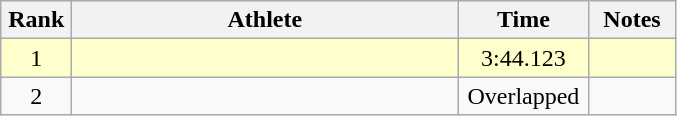<table class=wikitable style="text-align:center">
<tr>
<th width=40>Rank</th>
<th width=250>Athlete</th>
<th width=80>Time</th>
<th width=50>Notes</th>
</tr>
<tr bgcolor="#ffffcc">
<td>1</td>
<td align=left></td>
<td>3:44.123</td>
<td></td>
</tr>
<tr>
<td>2</td>
<td align=left></td>
<td>Overlapped</td>
<td></td>
</tr>
</table>
